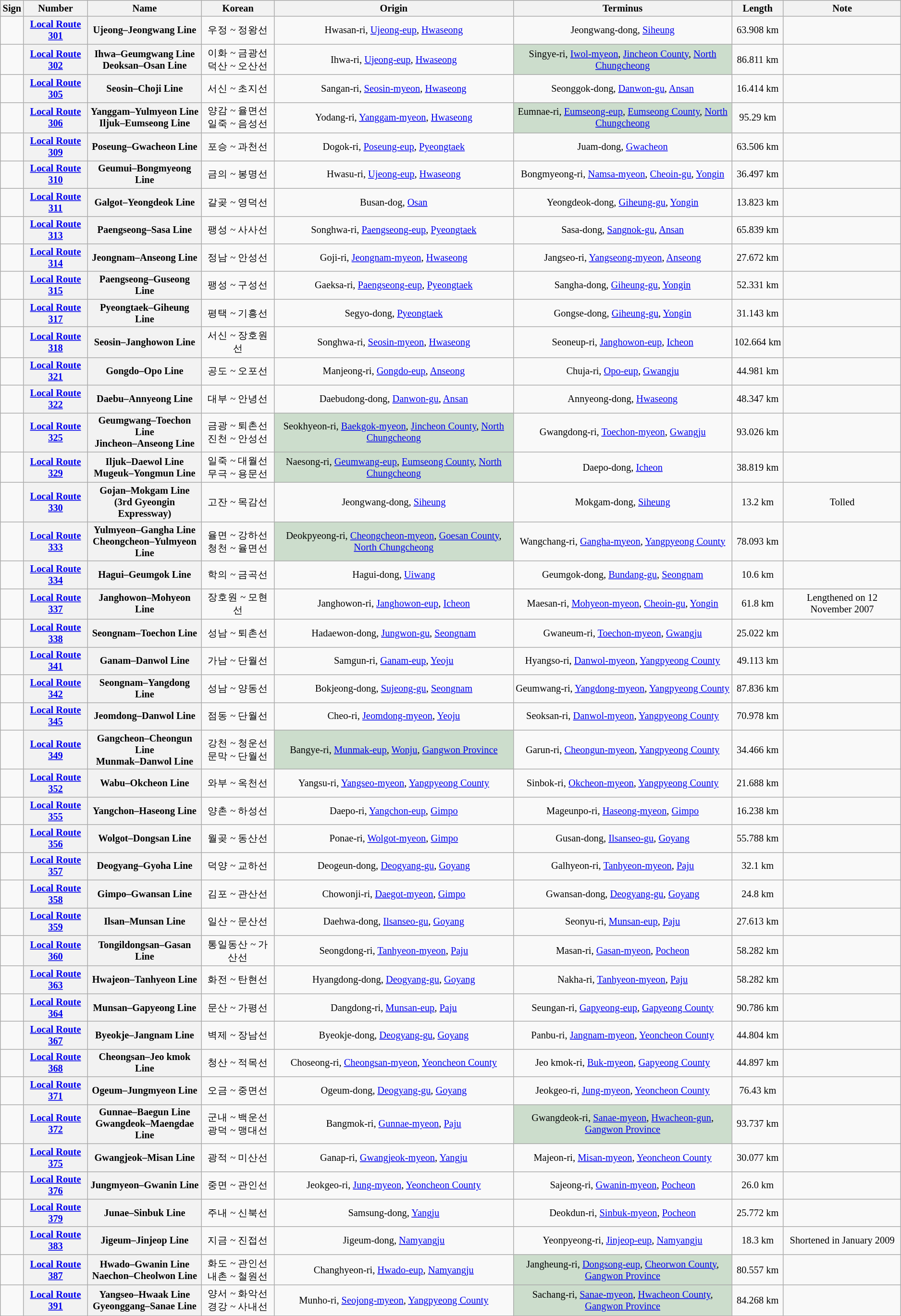<table class="wikitable" style="font-size: 85%; text-align: center;">
<tr>
<th>Sign</th>
<th>Number</th>
<th>Name</th>
<th>Korean</th>
<th>Origin</th>
<th>Terminus</th>
<th>Length</th>
<th>Note</th>
</tr>
<tr>
<td></td>
<th><a href='#'>Local Route 301</a></th>
<th>Ujeong–Jeongwang Line</th>
<td>우정 ~ 정왕선</td>
<td>Hwasan-ri, <a href='#'>Ujeong-eup</a>, <a href='#'>Hwaseong</a></td>
<td>Jeongwang-dong, <a href='#'>Siheung</a></td>
<td>63.908 km</td>
<td></td>
</tr>
<tr>
<td></td>
<th><a href='#'>Local Route 302</a></th>
<th>Ihwa–Geumgwang Line<br>Deoksan–Osan Line</th>
<td>이화 ~ 금광선<br>덕산 ~ 오산선</td>
<td>Ihwa-ri, <a href='#'>Ujeong-eup</a>, <a href='#'>Hwaseong</a></td>
<td style="background-color:#CCDDCC;">Singye-ri, <a href='#'>Iwol-myeon</a>, <a href='#'>Jincheon County</a>, <a href='#'>North Chungcheong</a></td>
<td>86.811 km</td>
<td></td>
</tr>
<tr>
<td></td>
<th><a href='#'>Local Route 305</a></th>
<th>Seosin–Choji Line</th>
<td>서신 ~ 초지선</td>
<td>Sangan-ri, <a href='#'>Seosin-myeon</a>, <a href='#'>Hwaseong</a></td>
<td>Seonggok-dong, <a href='#'>Danwon-gu</a>, <a href='#'>Ansan</a></td>
<td>16.414 km</td>
<td></td>
</tr>
<tr>
<td></td>
<th><a href='#'>Local Route 306</a></th>
<th>Yanggam–Yulmyeon Line<br>Iljuk–Eumseong Line</th>
<td>양감 ~ 율면선<br>일죽 ~ 음성선</td>
<td>Yodang-ri, <a href='#'>Yanggam-myeon</a>, <a href='#'>Hwaseong</a></td>
<td style="background-color:#CCDDCC;">Eumnae-ri, <a href='#'>Eumseong-eup</a>, <a href='#'>Eumseong County</a>, <a href='#'>North Chungcheong</a></td>
<td>95.29 km</td>
<td></td>
</tr>
<tr>
<td></td>
<th><a href='#'>Local Route 309</a></th>
<th>Poseung–Gwacheon Line</th>
<td>포승 ~ 과천선</td>
<td>Dogok-ri, <a href='#'>Poseung-eup</a>, <a href='#'>Pyeongtaek</a></td>
<td>Juam-dong, <a href='#'>Gwacheon</a></td>
<td>63.506 km</td>
<td></td>
</tr>
<tr>
<td></td>
<th><a href='#'>Local Route 310</a></th>
<th>Geumui–Bongmyeong Line</th>
<td>금의 ~ 봉명선</td>
<td>Hwasu-ri, <a href='#'>Ujeong-eup</a>, <a href='#'>Hwaseong</a></td>
<td>Bongmyeong-ri, <a href='#'>Namsa-myeon</a>, <a href='#'>Cheoin-gu</a>, <a href='#'>Yongin</a></td>
<td>36.497 km</td>
<td></td>
</tr>
<tr>
<td></td>
<th><a href='#'>Local Route 311</a></th>
<th>Galgot–Yeongdeok Line</th>
<td>갈곶 ~ 영덕선</td>
<td>Busan-dog, <a href='#'>Osan</a></td>
<td>Yeongdeok-dong, <a href='#'>Giheung-gu</a>, <a href='#'>Yongin</a></td>
<td>13.823 km</td>
<td></td>
</tr>
<tr>
<td></td>
<th><a href='#'>Local Route 313</a></th>
<th>Paengseong–Sasa Line</th>
<td>팽성 ~ 사사선</td>
<td>Songhwa-ri, <a href='#'>Paengseong-eup</a>, <a href='#'>Pyeongtaek</a></td>
<td>Sasa-dong, <a href='#'>Sangnok-gu</a>, <a href='#'>Ansan</a></td>
<td>65.839 km</td>
<td></td>
</tr>
<tr>
<td></td>
<th><a href='#'>Local Route 314</a></th>
<th>Jeongnam–Anseong Line</th>
<td>정남 ~ 안성선</td>
<td>Goji-ri, <a href='#'>Jeongnam-myeon</a>, <a href='#'>Hwaseong</a></td>
<td>Jangseo-ri, <a href='#'>Yangseong-myeon</a>, <a href='#'>Anseong</a></td>
<td>27.672 km</td>
<td></td>
</tr>
<tr>
<td></td>
<th><a href='#'>Local Route 315</a></th>
<th>Paengseong–Guseong Line</th>
<td>팽성 ~ 구성선</td>
<td>Gaeksa-ri, <a href='#'>Paengseong-eup</a>, <a href='#'>Pyeongtaek</a></td>
<td>Sangha-dong, <a href='#'>Giheung-gu</a>, <a href='#'>Yongin</a></td>
<td>52.331 km</td>
<td></td>
</tr>
<tr>
<td></td>
<th><a href='#'>Local Route 317</a></th>
<th>Pyeongtaek–Giheung Line</th>
<td>평택 ~ 기흥선</td>
<td>Segyo-dong, <a href='#'>Pyeongtaek</a></td>
<td>Gongse-dong, <a href='#'>Giheung-gu</a>, <a href='#'>Yongin</a></td>
<td>31.143 km</td>
<td></td>
</tr>
<tr>
<td></td>
<th><a href='#'>Local Route 318</a></th>
<th>Seosin–Janghowon Line</th>
<td>서신 ~ 장호원선</td>
<td>Songhwa-ri, <a href='#'>Seosin-myeon</a>, <a href='#'>Hwaseong</a></td>
<td>Seoneup-ri, <a href='#'>Janghowon-eup</a>, <a href='#'>Icheon</a></td>
<td>102.664 km</td>
<td></td>
</tr>
<tr>
<td></td>
<th><a href='#'>Local Route 321</a></th>
<th>Gongdo–Opo Line</th>
<td>공도 ~ 오포선</td>
<td>Manjeong-ri, <a href='#'>Gongdo-eup</a>, <a href='#'>Anseong</a></td>
<td>Chuja-ri, <a href='#'>Opo-eup</a>, <a href='#'>Gwangju</a></td>
<td>44.981 km</td>
<td></td>
</tr>
<tr>
<td></td>
<th><a href='#'>Local Route 322</a></th>
<th>Daebu–Annyeong Line</th>
<td>대부 ~ 안녕선</td>
<td>Daebudong-dong, <a href='#'>Danwon-gu</a>, <a href='#'>Ansan</a></td>
<td>Annyeong-dong, <a href='#'>Hwaseong</a></td>
<td>48.347 km</td>
<td></td>
</tr>
<tr>
<td></td>
<th><a href='#'>Local Route 325</a></th>
<th>Geumgwang–Toechon Line<br>Jincheon–Anseong Line</th>
<td>금광 ~ 퇴촌선<br>진천 ~ 안성선</td>
<td style="background-color:#CCDDCC;">Seokhyeon-ri, <a href='#'>Baekgok-myeon</a>, <a href='#'>Jincheon County</a>, <a href='#'>North Chungcheong</a></td>
<td>Gwangdong-ri, <a href='#'>Toechon-myeon</a>, <a href='#'>Gwangju</a></td>
<td>93.026 km</td>
<td></td>
</tr>
<tr>
<td></td>
<th><a href='#'>Local Route 329</a></th>
<th>Iljuk–Daewol Line<br>Mugeuk–Yongmun Line</th>
<td>일죽 ~ 대월선<br>무극 ~ 용문선</td>
<td style="background-color:#CCDDCC;">Naesong-ri, <a href='#'>Geumwang-eup</a>, <a href='#'>Eumseong County</a>, <a href='#'>North Chungcheong</a></td>
<td>Daepo-dong, <a href='#'>Icheon</a></td>
<td>38.819 km</td>
<td></td>
</tr>
<tr>
<td></td>
<th><a href='#'>Local Route 330</a></th>
<th>Gojan–Mokgam Line <br>(3rd Gyeongin Expressway)</th>
<td>고잔 ~ 목감선</td>
<td>Jeongwang-dong, <a href='#'>Siheung</a></td>
<td>Mokgam-dong, <a href='#'>Siheung</a></td>
<td>13.2 km</td>
<td>Tolled</td>
</tr>
<tr>
<td></td>
<th><a href='#'>Local Route 333</a></th>
<th>Yulmyeon–Gangha Line<br>Cheongcheon–Yulmyeon Line</th>
<td>율면 ~ 강하선<br>청천 ~ 율면선</td>
<td style="background-color:#CCDDCC;">Deokpyeong-ri, <a href='#'>Cheongcheon-myeon</a>, <a href='#'>Goesan County</a>, <a href='#'>North Chungcheong</a></td>
<td>Wangchang-ri, <a href='#'>Gangha-myeon</a>, <a href='#'>Yangpyeong County</a></td>
<td>78.093 km</td>
<td></td>
</tr>
<tr>
<td></td>
<th><a href='#'>Local Route 334</a></th>
<th>Hagui–Geumgok Line</th>
<td>학의 ~ 금곡선</td>
<td>Hagui-dong, <a href='#'>Uiwang</a></td>
<td>Geumgok-dong, <a href='#'>Bundang-gu</a>, <a href='#'>Seongnam</a></td>
<td>10.6 km</td>
<td></td>
</tr>
<tr>
<td></td>
<th><a href='#'>Local Route 337</a></th>
<th>Janghowon–Mohyeon Line</th>
<td>장호원 ~ 모현선</td>
<td>Janghowon-ri, <a href='#'>Janghowon-eup</a>, <a href='#'>Icheon</a></td>
<td>Maesan-ri, <a href='#'>Mohyeon-myeon</a>, <a href='#'>Cheoin-gu</a>, <a href='#'>Yongin</a></td>
<td>61.8 km</td>
<td>Lengthened on 12 November 2007</td>
</tr>
<tr>
<td></td>
<th><a href='#'>Local Route 338</a></th>
<th>Seongnam–Toechon Line</th>
<td>성남 ~ 퇴촌선</td>
<td>Hadaewon-dong, <a href='#'>Jungwon-gu</a>, <a href='#'>Seongnam</a></td>
<td>Gwaneum-ri, <a href='#'>Toechon-myeon</a>, <a href='#'>Gwangju</a></td>
<td>25.022 km</td>
<td></td>
</tr>
<tr>
<td></td>
<th><a href='#'>Local Route 341</a></th>
<th>Ganam–Danwol Line</th>
<td>가남 ~ 단월선</td>
<td>Samgun-ri, <a href='#'>Ganam-eup</a>, <a href='#'>Yeoju</a></td>
<td>Hyangso-ri, <a href='#'>Danwol-myeon</a>, <a href='#'>Yangpyeong County</a></td>
<td>49.113 km</td>
<td></td>
</tr>
<tr>
<td></td>
<th><a href='#'>Local Route 342</a></th>
<th>Seongnam–Yangdong Line</th>
<td>성남 ~ 양동선</td>
<td>Bokjeong-dong, <a href='#'>Sujeong-gu</a>, <a href='#'>Seongnam</a></td>
<td>Geumwang-ri, <a href='#'>Yangdong-myeon</a>, <a href='#'>Yangpyeong County</a></td>
<td>87.836 km</td>
<td></td>
</tr>
<tr>
<td></td>
<th><a href='#'>Local Route 345</a></th>
<th>Jeomdong–Danwol Line</th>
<td>점동 ~ 단월선</td>
<td>Cheo-ri, <a href='#'>Jeomdong-myeon</a>, <a href='#'>Yeoju</a></td>
<td>Seoksan-ri, <a href='#'>Danwol-myeon</a>, <a href='#'>Yangpyeong County</a></td>
<td>70.978 km</td>
<td></td>
</tr>
<tr>
<td></td>
<th><a href='#'>Local Route 349</a></th>
<th>Gangcheon–Cheongun Line<br>Munmak–Danwol Line</th>
<td>강천 ~ 청운선<br>문막 ~ 단월선</td>
<td style="background-color:#CCDDCC;">Bangye-ri, <a href='#'>Munmak-eup</a>, <a href='#'>Wonju</a>, <a href='#'>Gangwon Province</a></td>
<td>Garun-ri, <a href='#'>Cheongun-myeon</a>, <a href='#'>Yangpyeong County</a></td>
<td>34.466 km</td>
<td></td>
</tr>
<tr>
<td></td>
<th><a href='#'>Local Route 352</a></th>
<th>Wabu–Okcheon Line</th>
<td>와부 ~ 옥천선</td>
<td>Yangsu-ri, <a href='#'>Yangseo-myeon</a>, <a href='#'>Yangpyeong County</a></td>
<td>Sinbok-ri, <a href='#'>Okcheon-myeon</a>, <a href='#'>Yangpyeong County</a></td>
<td>21.688 km</td>
<td></td>
</tr>
<tr>
<td></td>
<th><a href='#'>Local Route 355</a></th>
<th>Yangchon–Haseong Line</th>
<td>양촌 ~ 하성선</td>
<td>Daepo-ri, <a href='#'>Yangchon-eup</a>, <a href='#'>Gimpo</a></td>
<td>Mageunpo-ri, <a href='#'>Haseong-myeon</a>, <a href='#'>Gimpo</a></td>
<td>16.238 km</td>
<td></td>
</tr>
<tr>
<td></td>
<th><a href='#'>Local Route 356</a></th>
<th>Wolgot–Dongsan Line</th>
<td>월곶 ~ 동산선</td>
<td>Ponae-ri, <a href='#'>Wolgot-myeon</a>, <a href='#'>Gimpo</a></td>
<td>Gusan-dong, <a href='#'>Ilsanseo-gu</a>, <a href='#'>Goyang</a></td>
<td>55.788 km</td>
<td></td>
</tr>
<tr>
<td></td>
<th><a href='#'>Local Route 357</a></th>
<th>Deogyang–Gyoha Line</th>
<td>덕양 ~ 교하선</td>
<td>Deogeun-dong, <a href='#'>Deogyang-gu</a>, <a href='#'>Goyang</a></td>
<td>Galhyeon-ri, <a href='#'>Tanhyeon-myeon</a>, <a href='#'>Paju</a></td>
<td>32.1 km</td>
<td></td>
</tr>
<tr>
<td></td>
<th><a href='#'>Local Route 358</a></th>
<th>Gimpo–Gwansan Line</th>
<td>김포 ~ 관산선</td>
<td>Chowonji-ri, <a href='#'>Daegot-myeon</a>, <a href='#'>Gimpo</a></td>
<td>Gwansan-dong, <a href='#'>Deogyang-gu</a>, <a href='#'>Goyang</a></td>
<td>24.8 km</td>
<td></td>
</tr>
<tr>
<td></td>
<th><a href='#'>Local Route 359</a></th>
<th>Ilsan–Munsan Line</th>
<td>일산 ~ 문산선</td>
<td>Daehwa-dong, <a href='#'>Ilsanseo-gu</a>, <a href='#'>Goyang</a></td>
<td>Seonyu-ri, <a href='#'>Munsan-eup</a>, <a href='#'>Paju</a></td>
<td>27.613 km</td>
<td></td>
</tr>
<tr>
<td></td>
<th><a href='#'>Local Route 360</a></th>
<th>Tongildongsan–Gasan Line</th>
<td>통일동산 ~ 가산선</td>
<td>Seongdong-ri, <a href='#'>Tanhyeon-myeon</a>, <a href='#'>Paju</a></td>
<td>Masan-ri, <a href='#'>Gasan-myeon</a>, <a href='#'>Pocheon</a></td>
<td>58.282 km</td>
<td></td>
</tr>
<tr>
<td></td>
<th><a href='#'>Local Route 363</a></th>
<th>Hwajeon–Tanhyeon Line</th>
<td>화전 ~ 탄현선</td>
<td>Hyangdong-dong, <a href='#'>Deogyang-gu</a>, <a href='#'>Goyang</a></td>
<td>Nakha-ri, <a href='#'>Tanhyeon-myeon</a>, <a href='#'>Paju</a></td>
<td>58.282 km</td>
<td></td>
</tr>
<tr>
<td></td>
<th><a href='#'>Local Route 364</a></th>
<th>Munsan–Gapyeong Line</th>
<td>문산 ~ 가평선</td>
<td>Dangdong-ri, <a href='#'>Munsan-eup</a>, <a href='#'>Paju</a></td>
<td>Seungan-ri, <a href='#'>Gapyeong-eup</a>, <a href='#'>Gapyeong County</a></td>
<td>90.786 km</td>
<td></td>
</tr>
<tr>
<td></td>
<th><a href='#'>Local Route 367</a></th>
<th>Byeokje–Jangnam Line</th>
<td>벽제 ~ 장남선</td>
<td>Byeokje-dong, <a href='#'>Deogyang-gu</a>, <a href='#'>Goyang</a></td>
<td>Panbu-ri, <a href='#'>Jangnam-myeon</a>, <a href='#'>Yeoncheon County</a></td>
<td>44.804 km</td>
<td></td>
</tr>
<tr>
<td></td>
<th><a href='#'>Local Route 368</a></th>
<th>Cheongsan–Jeo kmok Line</th>
<td>청산 ~ 적목선</td>
<td>Choseong-ri, <a href='#'>Cheongsan-myeon</a>, <a href='#'>Yeoncheon County</a></td>
<td>Jeo kmok-ri, <a href='#'>Buk-myeon</a>, <a href='#'>Gapyeong County</a></td>
<td>44.897 km</td>
<td></td>
</tr>
<tr>
<td></td>
<th><a href='#'>Local Route 371</a></th>
<th>Ogeum–Jungmyeon Line</th>
<td>오금 ~ 중면선</td>
<td>Ogeum-dong, <a href='#'>Deogyang-gu</a>, <a href='#'>Goyang</a></td>
<td>Jeokgeo-ri, <a href='#'>Jung-myeon</a>, <a href='#'>Yeoncheon County</a></td>
<td>76.43 km</td>
<td></td>
</tr>
<tr>
<td></td>
<th><a href='#'>Local Route 372</a></th>
<th>Gunnae–Baegun Line<br>Gwangdeok–Maengdae Line</th>
<td>군내 ~ 백운선<br>광덕 ~ 맹대선</td>
<td>Bangmok-ri, <a href='#'>Gunnae-myeon</a>, <a href='#'>Paju</a></td>
<td style="background-color:#CCDDCC;">Gwangdeok-ri, <a href='#'>Sanae-myeon</a>, <a href='#'>Hwacheon-gun</a>, <a href='#'>Gangwon Province</a></td>
<td>93.737 km</td>
<td></td>
</tr>
<tr>
<td></td>
<th><a href='#'>Local Route 375</a></th>
<th>Gwangjeok–Misan Line</th>
<td>광적 ~ 미산선</td>
<td>Ganap-ri, <a href='#'>Gwangjeok-myeon</a>, <a href='#'>Yangju</a></td>
<td>Majeon-ri, <a href='#'>Misan-myeon</a>, <a href='#'>Yeoncheon County</a></td>
<td>30.077 km</td>
<td></td>
</tr>
<tr>
<td></td>
<th><a href='#'>Local Route 376</a></th>
<th>Jungmyeon–Gwanin Line</th>
<td>중면 ~ 관인선</td>
<td>Jeokgeo-ri, <a href='#'>Jung-myeon</a>, <a href='#'>Yeoncheon County</a></td>
<td>Sajeong-ri, <a href='#'>Gwanin-myeon</a>, <a href='#'>Pocheon</a></td>
<td>26.0 km</td>
<td></td>
</tr>
<tr>
<td></td>
<th><a href='#'>Local Route 379</a></th>
<th>Junae–Sinbuk Line</th>
<td>주내 ~ 신북선</td>
<td>Samsung-dong, <a href='#'>Yangju</a></td>
<td>Deokdun-ri, <a href='#'>Sinbuk-myeon</a>, <a href='#'>Pocheon</a></td>
<td>25.772 km</td>
<td></td>
</tr>
<tr>
<td></td>
<th><a href='#'>Local Route 383</a></th>
<th>Jigeum–Jinjeop Line</th>
<td>지금 ~ 진접선</td>
<td>Jigeum-dong, <a href='#'>Namyangju</a></td>
<td>Yeonpyeong-ri, <a href='#'>Jinjeop-eup</a>, <a href='#'>Namyangju</a></td>
<td>18.3 km</td>
<td>Shortened in January 2009</td>
</tr>
<tr>
<td></td>
<th><a href='#'>Local Route 387</a></th>
<th>Hwado–Gwanin Line<br>Naechon–Cheolwon Line</th>
<td>화도 ~ 관인선<br>내촌 ~ 철원선</td>
<td>Changhyeon-ri, <a href='#'>Hwado-eup</a>, <a href='#'>Namyangju</a></td>
<td style="background-color:#CCDDCC;">Jangheung-ri, <a href='#'>Dongsong-eup</a>, <a href='#'>Cheorwon County</a>, <a href='#'>Gangwon Province</a></td>
<td>80.557 km</td>
<td></td>
</tr>
<tr>
<td></td>
<th><a href='#'>Local Route 391</a></th>
<th>Yangseo–Hwaak Line<br>Gyeonggang–Sanae Line</th>
<td>양서 ~ 화악선<br>경강 ~ 사내선</td>
<td>Munho-ri, <a href='#'>Seojong-myeon</a>, <a href='#'>Yangpyeong County</a></td>
<td style="background-color:#CCDDCC;">Sachang-ri, <a href='#'>Sanae-myeon</a>, <a href='#'>Hwacheon County</a>, <a href='#'>Gangwon Province</a></td>
<td>84.268 km</td>
<td></td>
</tr>
</table>
